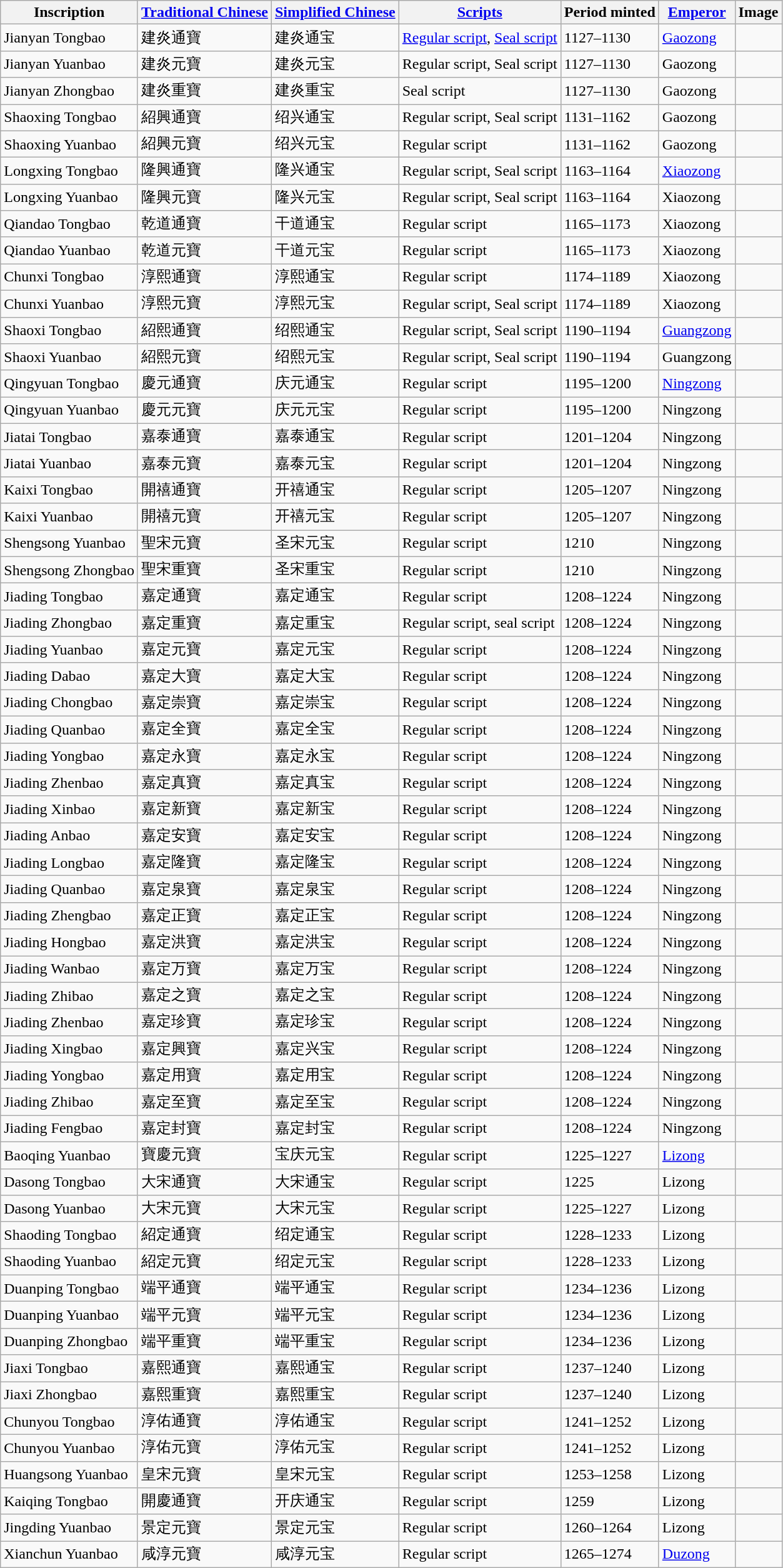<table class="wikitable">
<tr>
<th>Inscription</th>
<th><a href='#'>Traditional Chinese</a></th>
<th><a href='#'>Simplified Chinese</a></th>
<th><a href='#'>Scripts</a></th>
<th>Period minted</th>
<th><a href='#'>Emperor</a></th>
<th>Image</th>
</tr>
<tr>
<td>Jianyan Tongbao</td>
<td>建炎通寶</td>
<td>建炎通宝</td>
<td><a href='#'>Regular script</a>, <a href='#'>Seal script</a></td>
<td>1127–1130</td>
<td><a href='#'>Gaozong</a></td>
<td></td>
</tr>
<tr>
<td>Jianyan Yuanbao</td>
<td>建炎元寶</td>
<td>建炎元宝</td>
<td>Regular script, Seal script</td>
<td>1127–1130</td>
<td>Gaozong</td>
<td></td>
</tr>
<tr>
<td>Jianyan Zhongbao</td>
<td>建炎重寶</td>
<td>建炎重宝</td>
<td>Seal script</td>
<td>1127–1130</td>
<td>Gaozong</td>
<td></td>
</tr>
<tr>
<td>Shaoxing Tongbao</td>
<td>紹興通寶</td>
<td>绍兴通宝</td>
<td>Regular script, Seal script</td>
<td>1131–1162</td>
<td>Gaozong</td>
<td></td>
</tr>
<tr>
<td>Shaoxing Yuanbao</td>
<td>紹興元寶</td>
<td>绍兴元宝</td>
<td>Regular script</td>
<td>1131–1162</td>
<td>Gaozong</td>
<td></td>
</tr>
<tr>
<td>Longxing Tongbao</td>
<td>隆興通寶</td>
<td>隆兴通宝</td>
<td>Regular script, Seal script</td>
<td>1163–1164</td>
<td><a href='#'>Xiaozong</a></td>
<td></td>
</tr>
<tr>
<td>Longxing Yuanbao</td>
<td>隆興元寶</td>
<td>隆兴元宝</td>
<td>Regular script, Seal script</td>
<td>1163–1164</td>
<td>Xiaozong</td>
<td></td>
</tr>
<tr>
<td>Qiandao Tongbao</td>
<td>乾道通寶</td>
<td>干道通宝</td>
<td>Regular script</td>
<td>1165–1173</td>
<td>Xiaozong</td>
<td></td>
</tr>
<tr>
<td>Qiandao Yuanbao</td>
<td>乾道元寶</td>
<td>干道元宝</td>
<td>Regular script</td>
<td>1165–1173</td>
<td>Xiaozong</td>
<td></td>
</tr>
<tr>
<td>Chunxi Tongbao</td>
<td>淳熙通寶</td>
<td>淳熙通宝</td>
<td>Regular script</td>
<td>1174–1189</td>
<td>Xiaozong</td>
<td></td>
</tr>
<tr>
<td>Chunxi Yuanbao</td>
<td>淳熙元寶</td>
<td>淳熙元宝</td>
<td>Regular script, Seal script</td>
<td>1174–1189</td>
<td>Xiaozong</td>
<td></td>
</tr>
<tr>
<td>Shaoxi Tongbao</td>
<td>紹熙通寶</td>
<td>绍熙通宝</td>
<td>Regular script, Seal script</td>
<td>1190–1194</td>
<td><a href='#'>Guangzong</a></td>
<td></td>
</tr>
<tr>
<td>Shaoxi Yuanbao</td>
<td>紹熙元寶</td>
<td>绍熙元宝</td>
<td>Regular script, Seal script</td>
<td>1190–1194</td>
<td>Guangzong</td>
<td></td>
</tr>
<tr>
<td>Qingyuan Tongbao</td>
<td>慶元通寶</td>
<td>庆元通宝</td>
<td>Regular script</td>
<td>1195–1200</td>
<td><a href='#'>Ningzong</a></td>
<td></td>
</tr>
<tr>
<td>Qingyuan Yuanbao</td>
<td>慶元元寶</td>
<td>庆元元宝</td>
<td>Regular script</td>
<td>1195–1200</td>
<td>Ningzong</td>
<td></td>
</tr>
<tr>
<td>Jiatai Tongbao</td>
<td>嘉泰通寶</td>
<td>嘉泰通宝</td>
<td>Regular script</td>
<td>1201–1204</td>
<td>Ningzong</td>
<td></td>
</tr>
<tr>
<td>Jiatai Yuanbao</td>
<td>嘉泰元寶</td>
<td>嘉泰元宝</td>
<td>Regular script</td>
<td>1201–1204</td>
<td>Ningzong</td>
<td></td>
</tr>
<tr>
<td>Kaixi Tongbao</td>
<td>開禧通寶</td>
<td>开禧通宝</td>
<td>Regular script</td>
<td>1205–1207</td>
<td>Ningzong</td>
<td></td>
</tr>
<tr>
<td>Kaixi Yuanbao</td>
<td>開禧元寶</td>
<td>开禧元宝</td>
<td>Regular script</td>
<td>1205–1207</td>
<td>Ningzong</td>
<td></td>
</tr>
<tr>
<td>Shengsong Yuanbao</td>
<td>聖宋元寶</td>
<td>圣宋元宝</td>
<td>Regular script</td>
<td>1210</td>
<td>Ningzong</td>
<td></td>
</tr>
<tr>
<td>Shengsong Zhongbao</td>
<td>聖宋重寶</td>
<td>圣宋重宝</td>
<td>Regular script</td>
<td>1210</td>
<td>Ningzong</td>
<td></td>
</tr>
<tr>
<td>Jiading Tongbao</td>
<td>嘉定通寶</td>
<td>嘉定通宝</td>
<td>Regular script</td>
<td>1208–1224</td>
<td>Ningzong</td>
<td></td>
</tr>
<tr>
<td>Jiading Zhongbao</td>
<td>嘉定重寶</td>
<td>嘉定重宝</td>
<td>Regular script, seal script</td>
<td>1208–1224</td>
<td>Ningzong</td>
<td></td>
</tr>
<tr>
<td>Jiading Yuanbao</td>
<td>嘉定元寶</td>
<td>嘉定元宝</td>
<td>Regular script</td>
<td>1208–1224</td>
<td>Ningzong</td>
<td></td>
</tr>
<tr>
<td>Jiading Dabao</td>
<td>嘉定大寶</td>
<td>嘉定大宝</td>
<td>Regular script</td>
<td>1208–1224</td>
<td>Ningzong</td>
<td></td>
</tr>
<tr>
<td>Jiading Chongbao</td>
<td>嘉定崇寶</td>
<td>嘉定崇宝</td>
<td>Regular script</td>
<td>1208–1224</td>
<td>Ningzong</td>
<td></td>
</tr>
<tr>
<td>Jiading Quanbao</td>
<td>嘉定全寶</td>
<td>嘉定全宝</td>
<td>Regular script</td>
<td>1208–1224</td>
<td>Ningzong</td>
<td></td>
</tr>
<tr>
<td>Jiading Yongbao</td>
<td>嘉定永寶</td>
<td>嘉定永宝</td>
<td>Regular script</td>
<td>1208–1224</td>
<td>Ningzong</td>
<td></td>
</tr>
<tr>
<td>Jiading Zhenbao</td>
<td>嘉定真寶</td>
<td>嘉定真宝</td>
<td>Regular script</td>
<td>1208–1224</td>
<td>Ningzong</td>
<td></td>
</tr>
<tr>
<td>Jiading Xinbao</td>
<td>嘉定新寶</td>
<td>嘉定新宝</td>
<td>Regular script</td>
<td>1208–1224</td>
<td>Ningzong</td>
<td></td>
</tr>
<tr>
<td>Jiading Anbao</td>
<td>嘉定安寶</td>
<td>嘉定安宝</td>
<td>Regular script</td>
<td>1208–1224</td>
<td>Ningzong</td>
<td></td>
</tr>
<tr>
<td>Jiading Longbao</td>
<td>嘉定隆寶</td>
<td>嘉定隆宝</td>
<td>Regular script</td>
<td>1208–1224</td>
<td>Ningzong</td>
<td></td>
</tr>
<tr>
<td>Jiading Quanbao</td>
<td>嘉定泉寶</td>
<td>嘉定泉宝</td>
<td>Regular script</td>
<td>1208–1224</td>
<td>Ningzong</td>
<td></td>
</tr>
<tr>
<td>Jiading Zhengbao</td>
<td>嘉定正寶</td>
<td>嘉定正宝</td>
<td>Regular script</td>
<td>1208–1224</td>
<td>Ningzong</td>
<td></td>
</tr>
<tr>
<td>Jiading Hongbao</td>
<td>嘉定洪寶</td>
<td>嘉定洪宝</td>
<td>Regular script</td>
<td>1208–1224</td>
<td>Ningzong</td>
<td></td>
</tr>
<tr>
<td>Jiading Wanbao</td>
<td>嘉定万寶</td>
<td>嘉定万宝</td>
<td>Regular script</td>
<td>1208–1224</td>
<td>Ningzong</td>
<td></td>
</tr>
<tr>
<td>Jiading Zhibao</td>
<td>嘉定之寶</td>
<td>嘉定之宝</td>
<td>Regular script</td>
<td>1208–1224</td>
<td>Ningzong</td>
<td></td>
</tr>
<tr>
<td>Jiading Zhenbao</td>
<td>嘉定珍寶</td>
<td>嘉定珍宝</td>
<td>Regular script</td>
<td>1208–1224</td>
<td>Ningzong</td>
<td></td>
</tr>
<tr>
<td>Jiading Xingbao</td>
<td>嘉定興寶</td>
<td>嘉定兴宝</td>
<td>Regular script</td>
<td>1208–1224</td>
<td>Ningzong</td>
<td></td>
</tr>
<tr>
<td>Jiading Yongbao</td>
<td>嘉定用寶</td>
<td>嘉定用宝</td>
<td>Regular script</td>
<td>1208–1224</td>
<td>Ningzong</td>
<td></td>
</tr>
<tr>
<td>Jiading Zhibao</td>
<td>嘉定至寶</td>
<td>嘉定至宝</td>
<td>Regular script</td>
<td>1208–1224</td>
<td>Ningzong</td>
<td></td>
</tr>
<tr>
<td>Jiading Fengbao</td>
<td>嘉定封寶</td>
<td>嘉定封宝</td>
<td>Regular script</td>
<td>1208–1224</td>
<td>Ningzong</td>
<td></td>
</tr>
<tr>
<td>Baoqing Yuanbao</td>
<td>寶慶元寶</td>
<td>宝庆元宝</td>
<td>Regular script</td>
<td>1225–1227</td>
<td><a href='#'>Lizong</a></td>
<td></td>
</tr>
<tr>
<td>Dasong Tongbao</td>
<td>大宋通寶</td>
<td>大宋通宝</td>
<td>Regular script</td>
<td>1225</td>
<td>Lizong</td>
<td></td>
</tr>
<tr>
<td>Dasong Yuanbao</td>
<td>大宋元寶</td>
<td>大宋元宝</td>
<td>Regular script</td>
<td>1225–1227</td>
<td>Lizong</td>
<td></td>
</tr>
<tr>
<td>Shaoding Tongbao</td>
<td>紹定通寶</td>
<td>绍定通宝</td>
<td>Regular script</td>
<td>1228–1233</td>
<td>Lizong</td>
<td></td>
</tr>
<tr>
<td>Shaoding Yuanbao</td>
<td>紹定元寶</td>
<td>绍定元宝</td>
<td>Regular script</td>
<td>1228–1233</td>
<td>Lizong</td>
<td></td>
</tr>
<tr>
<td>Duanping Tongbao</td>
<td>端平通寶</td>
<td>端平通宝</td>
<td>Regular script</td>
<td>1234–1236</td>
<td>Lizong</td>
<td></td>
</tr>
<tr>
<td>Duanping Yuanbao</td>
<td>端平元寶</td>
<td>端平元宝</td>
<td>Regular script</td>
<td>1234–1236</td>
<td>Lizong</td>
<td></td>
</tr>
<tr>
<td>Duanping Zhongbao</td>
<td>端平重寶</td>
<td>端平重宝</td>
<td>Regular script</td>
<td>1234–1236</td>
<td>Lizong</td>
<td></td>
</tr>
<tr>
<td>Jiaxi Tongbao</td>
<td>嘉熙通寶</td>
<td>嘉熙通宝</td>
<td>Regular script</td>
<td>1237–1240</td>
<td>Lizong</td>
<td></td>
</tr>
<tr>
<td>Jiaxi Zhongbao</td>
<td>嘉熙重寶</td>
<td>嘉熙重宝</td>
<td>Regular script</td>
<td>1237–1240</td>
<td>Lizong</td>
<td></td>
</tr>
<tr>
<td>Chunyou Tongbao</td>
<td>淳佑通寶</td>
<td>淳佑通宝</td>
<td>Regular script</td>
<td>1241–1252</td>
<td>Lizong</td>
<td></td>
</tr>
<tr>
<td>Chunyou Yuanbao</td>
<td>淳佑元寶</td>
<td>淳佑元宝</td>
<td>Regular script</td>
<td>1241–1252</td>
<td>Lizong</td>
<td></td>
</tr>
<tr>
<td>Huangsong Yuanbao</td>
<td>皇宋元寶</td>
<td>皇宋元宝</td>
<td>Regular script</td>
<td>1253–1258</td>
<td>Lizong</td>
<td></td>
</tr>
<tr>
<td>Kaiqing Tongbao</td>
<td>開慶通寶</td>
<td>开庆通宝</td>
<td>Regular script</td>
<td>1259</td>
<td>Lizong</td>
<td></td>
</tr>
<tr>
<td>Jingding Yuanbao</td>
<td>景定元寶</td>
<td>景定元宝</td>
<td>Regular script</td>
<td>1260–1264</td>
<td>Lizong</td>
<td></td>
</tr>
<tr>
<td>Xianchun Yuanbao</td>
<td>咸淳元寶</td>
<td>咸淳元宝</td>
<td>Regular script</td>
<td>1265–1274</td>
<td><a href='#'>Duzong</a></td>
<td></td>
</tr>
</table>
